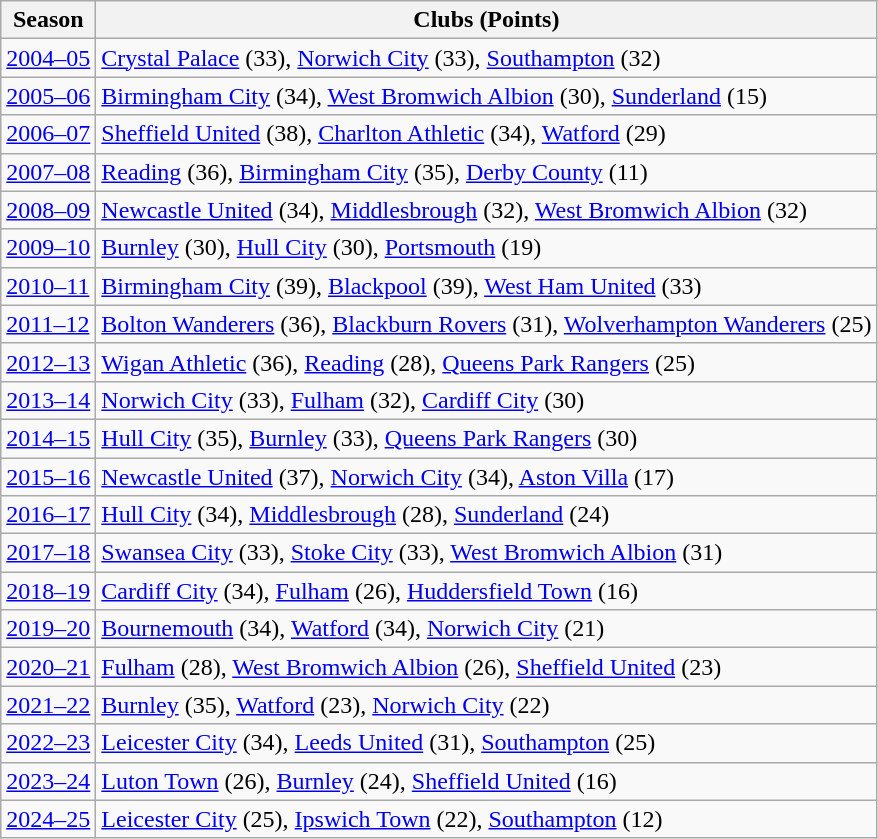<table class="wikitable" style="text-align:left;">
<tr>
<th>Season</th>
<th>Clubs (Points)</th>
</tr>
<tr>
<td><a href='#'>2004–05</a></td>
<td><a href='#'>Crystal Palace</a> (33), <a href='#'>Norwich City</a> (33), <a href='#'>Southampton</a> (32)</td>
</tr>
<tr>
<td><a href='#'>2005–06</a></td>
<td><a href='#'>Birmingham City</a> (34), <a href='#'>West Bromwich Albion</a> (30), <a href='#'>Sunderland</a> (15)</td>
</tr>
<tr>
<td><a href='#'>2006–07</a></td>
<td><a href='#'>Sheffield United</a> (38), <a href='#'>Charlton Athletic</a> (34), <a href='#'>Watford</a> (29)</td>
</tr>
<tr>
<td><a href='#'>2007–08</a></td>
<td><a href='#'>Reading</a> (36), <a href='#'>Birmingham City</a> (35), <a href='#'>Derby County</a> (11)</td>
</tr>
<tr>
<td><a href='#'>2008–09</a></td>
<td><a href='#'>Newcastle United</a> (34), <a href='#'>Middlesbrough</a> (32), <a href='#'>West Bromwich Albion</a> (32)</td>
</tr>
<tr>
<td><a href='#'>2009–10</a></td>
<td><a href='#'>Burnley</a> (30), <a href='#'>Hull City</a> (30), <a href='#'>Portsmouth</a> (19)</td>
</tr>
<tr>
<td><a href='#'>2010–11</a></td>
<td><a href='#'>Birmingham City</a> (39), <a href='#'>Blackpool</a> (39), <a href='#'>West Ham United</a> (33)</td>
</tr>
<tr>
<td><a href='#'>2011–12</a></td>
<td><a href='#'>Bolton Wanderers</a> (36), <a href='#'>Blackburn Rovers</a> (31), <a href='#'>Wolverhampton Wanderers</a> (25)</td>
</tr>
<tr>
<td><a href='#'>2012–13</a></td>
<td><a href='#'>Wigan Athletic</a> (36), <a href='#'>Reading</a> (28), <a href='#'>Queens Park Rangers</a> (25)</td>
</tr>
<tr>
<td><a href='#'>2013–14</a></td>
<td><a href='#'>Norwich City</a> (33), <a href='#'>Fulham</a> (32), <a href='#'>Cardiff City</a> (30)</td>
</tr>
<tr>
<td><a href='#'>2014–15</a></td>
<td><a href='#'>Hull City</a> (35), <a href='#'>Burnley</a> (33), <a href='#'>Queens Park Rangers</a> (30)</td>
</tr>
<tr>
<td><a href='#'>2015–16</a></td>
<td><a href='#'>Newcastle United</a> (37), <a href='#'>Norwich City</a> (34), <a href='#'>Aston Villa</a> (17)</td>
</tr>
<tr>
<td><a href='#'>2016–17</a></td>
<td><a href='#'>Hull City</a> (34), <a href='#'>Middlesbrough</a> (28), <a href='#'>Sunderland</a> (24)</td>
</tr>
<tr>
<td><a href='#'>2017–18</a></td>
<td><a href='#'>Swansea City</a> (33), <a href='#'>Stoke City</a> (33), <a href='#'>West Bromwich Albion</a> (31)</td>
</tr>
<tr>
<td><a href='#'>2018–19</a></td>
<td><a href='#'>Cardiff City</a> (34), <a href='#'>Fulham</a> (26), <a href='#'>Huddersfield Town</a> (16)</td>
</tr>
<tr>
<td><a href='#'>2019–20</a></td>
<td><a href='#'>Bournemouth</a> (34), <a href='#'>Watford</a> (34), <a href='#'>Norwich City</a> (21)</td>
</tr>
<tr>
<td><a href='#'>2020–21</a></td>
<td><a href='#'>Fulham</a> (28), <a href='#'>West Bromwich Albion</a> (26), <a href='#'>Sheffield United</a> (23)</td>
</tr>
<tr>
<td><a href='#'>2021–22</a></td>
<td><a href='#'>Burnley</a> (35), <a href='#'>Watford</a> (23), <a href='#'>Norwich City</a> (22)</td>
</tr>
<tr>
<td><a href='#'>2022–23</a></td>
<td><a href='#'>Leicester City</a> (34), <a href='#'>Leeds United</a> (31), <a href='#'>Southampton</a> (25)</td>
</tr>
<tr>
<td><a href='#'>2023–24</a></td>
<td><a href='#'>Luton Town</a> (26), <a href='#'>Burnley</a> (24), <a href='#'>Sheffield United</a> (16)</td>
</tr>
<tr>
<td><a href='#'>2024–25</a></td>
<td><a href='#'>Leicester City</a> (25),  <a href='#'>Ipswich Town</a> (22), <a href='#'>Southampton</a> (12)</td>
</tr>
</table>
